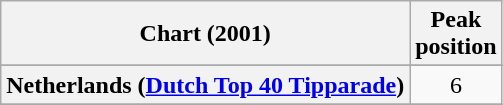<table class="wikitable sortable plainrowheaders" style="text-align:center">
<tr>
<th>Chart (2001)</th>
<th>Peak<br>position</th>
</tr>
<tr>
</tr>
<tr>
</tr>
<tr>
<th scope="row">Netherlands (<a href='#'>Dutch Top 40 Tipparade</a>)</th>
<td align="center">6</td>
</tr>
<tr>
</tr>
<tr>
</tr>
<tr>
</tr>
<tr>
</tr>
<tr>
</tr>
<tr>
</tr>
<tr>
</tr>
<tr>
</tr>
<tr>
</tr>
</table>
